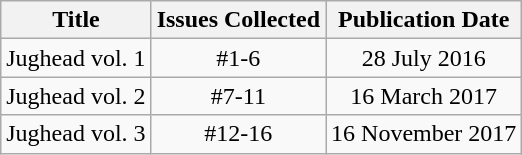<table class="wikitable">
<tr ">
<th>Title</th>
<th>Issues Collected</th>
<th>Publication Date</th>
</tr>
<tr>
<td>Jughead vol. 1</td>
<td align="center">#1-6</td>
<td align="center">28 July 2016</td>
</tr>
<tr>
<td>Jughead vol. 2</td>
<td align="center">#7-11</td>
<td align="center">16 March 2017</td>
</tr>
<tr>
<td>Jughead vol. 3</td>
<td align="center">#12-16</td>
<td align="center">16 November 2017</td>
</tr>
</table>
